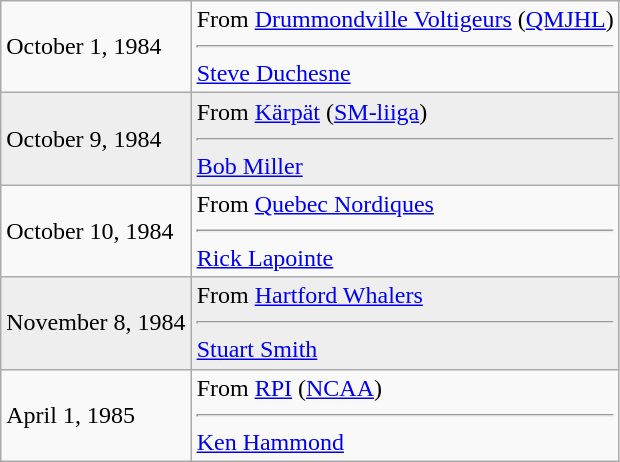<table class="wikitable">
<tr>
<td>October 1, 1984</td>
<td valign="top">From <a href='#'>Drummondville Voltigeurs</a> (<a href='#'>QMJHL</a>)<hr><a href='#'>Steve Duchesne</a></td>
</tr>
<tr style="background:#eee;">
<td>October 9, 1984</td>
<td valign="top">From <a href='#'>Kärpät</a> (<a href='#'>SM-liiga</a>)<hr><a href='#'>Bob Miller</a></td>
</tr>
<tr>
<td>October 10, 1984</td>
<td valign="top">From <a href='#'>Quebec Nordiques</a><hr><a href='#'>Rick Lapointe</a></td>
</tr>
<tr style="background:#eee;">
<td>November 8, 1984</td>
<td valign="top">From <a href='#'>Hartford Whalers</a><hr><a href='#'>Stuart Smith</a></td>
</tr>
<tr>
<td>April 1, 1985</td>
<td valign="top">From <a href='#'>RPI</a> (<a href='#'>NCAA</a>)<hr><a href='#'>Ken Hammond</a></td>
</tr>
</table>
